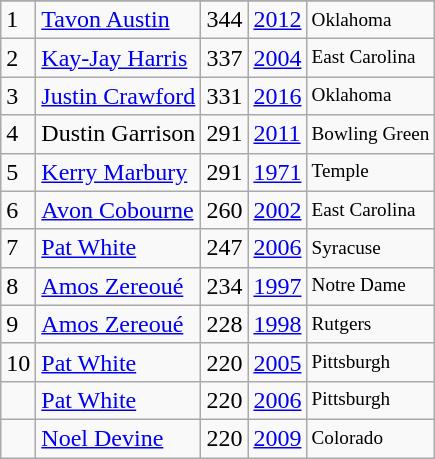<table class="wikitable">
<tr>
</tr>
<tr>
<td>1</td>
<td><a href='#'>Tavon Austin</a></td>
<td>344</td>
<td><a href='#'>2012</a></td>
<td style="font-size:80%;">Oklahoma</td>
</tr>
<tr>
<td>2</td>
<td><a href='#'>Kay-Jay Harris</a></td>
<td>337</td>
<td><a href='#'>2004</a></td>
<td style="font-size:80%;">East Carolina</td>
</tr>
<tr>
<td>3</td>
<td><a href='#'>Justin Crawford</a></td>
<td>331</td>
<td><a href='#'>2016</a></td>
<td style="font-size:80%;">Oklahoma</td>
</tr>
<tr>
<td>4</td>
<td>Dustin Garrison</td>
<td>291</td>
<td><a href='#'>2011</a></td>
<td style="font-size:80%;">Bowling Green</td>
</tr>
<tr>
<td>5</td>
<td><a href='#'>Kerry Marbury</a></td>
<td>291</td>
<td><a href='#'>1971</a></td>
<td style="font-size:80%;">Temple</td>
</tr>
<tr>
<td>6</td>
<td><a href='#'>Avon Cobourne</a></td>
<td>260</td>
<td><a href='#'>2002</a></td>
<td style="font-size:80%;">East Carolina</td>
</tr>
<tr>
<td>7</td>
<td><a href='#'>Pat White</a></td>
<td>247</td>
<td><a href='#'>2006</a></td>
<td style="font-size:80%;">Syracuse</td>
</tr>
<tr>
<td>8</td>
<td><a href='#'>Amos Zereoué</a></td>
<td>234</td>
<td><a href='#'>1997</a></td>
<td style="font-size:80%;">Notre Dame</td>
</tr>
<tr>
<td>9</td>
<td><a href='#'>Amos Zereoué</a></td>
<td>228</td>
<td><a href='#'>1998</a></td>
<td style="font-size:80%;">Rutgers</td>
</tr>
<tr>
<td>10</td>
<td><a href='#'>Pat White</a></td>
<td>220</td>
<td><a href='#'>2005</a></td>
<td style="font-size:80%;">Pittsburgh</td>
</tr>
<tr>
<td></td>
<td><a href='#'>Pat White</a></td>
<td>220</td>
<td><a href='#'>2006</a></td>
<td style="font-size:80%;">Pittsburgh</td>
</tr>
<tr>
<td></td>
<td><a href='#'>Noel Devine</a></td>
<td>220</td>
<td><a href='#'>2009</a></td>
<td style="font-size:80%;">Colorado</td>
</tr>
</table>
